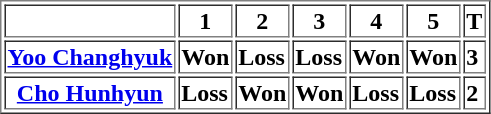<table border=".5">
<tr>
<th></th>
<th>1</th>
<th>2</th>
<th>3</th>
<th>4</th>
<th>5</th>
<th>T</th>
</tr>
<tr>
<th><a href='#'>Yoo Changhyuk</a></th>
<td><strong>Won</strong></td>
<td><strong>Loss</strong></td>
<td><strong>Loss</strong></td>
<td><strong>Won</strong></td>
<td><strong>Won</strong></td>
<td><strong>3</strong></td>
</tr>
<tr>
<th><a href='#'>Cho Hunhyun</a></th>
<td><strong>Loss</strong></td>
<td><strong>Won</strong></td>
<td><strong>Won</strong></td>
<td><strong>Loss</strong></td>
<td><strong>Loss</strong></td>
<td><strong>2</strong></td>
</tr>
</table>
